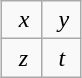<table class="wikitable" style="margin:1em auto;">
<tr>
<td>  <em>x</em> </td>
<td>  <em>y</em> </td>
</tr>
<tr>
<td>  <em>z</em> </td>
<td>  <em>t</em> </td>
</tr>
</table>
